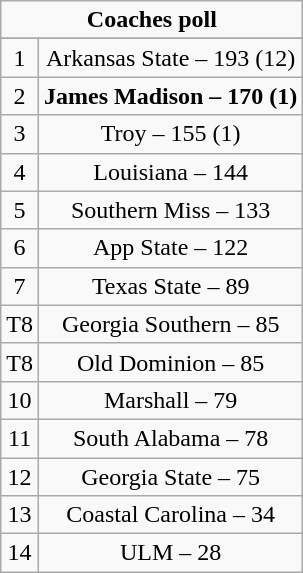<table class="wikitable" style="display: inline-table;">
<tr>
<td align="center" Colspan="3"><strong>Coaches poll</strong></td>
</tr>
<tr align="center">
</tr>
<tr align="center">
<td>1</td>
<td>Arkansas State – 193 (12)</td>
</tr>
<tr align="center">
<td>2</td>
<td><strong>James Madison – 170 (1)</strong></td>
</tr>
<tr align="center">
<td>3</td>
<td>Troy – 155 (1)</td>
</tr>
<tr align="center">
<td>4</td>
<td>Louisiana – 144</td>
</tr>
<tr align="center">
<td>5</td>
<td>Southern Miss – 133</td>
</tr>
<tr align="center">
<td>6</td>
<td>App State – 122</td>
</tr>
<tr align="center">
<td>7</td>
<td>Texas State – 89</td>
</tr>
<tr align="center">
<td>T8</td>
<td>Georgia Southern – 85</td>
</tr>
<tr align="center">
<td>T8</td>
<td>Old Dominion – 85</td>
</tr>
<tr align="center">
<td>10</td>
<td>Marshall – 79</td>
</tr>
<tr align="center">
<td>11</td>
<td>South Alabama – 78</td>
</tr>
<tr align="center">
<td>12</td>
<td>Georgia State – 75</td>
</tr>
<tr align="center">
<td>13</td>
<td>Coastal Carolina – 34</td>
</tr>
<tr align="center">
<td>14</td>
<td>ULM – 28</td>
</tr>
</table>
